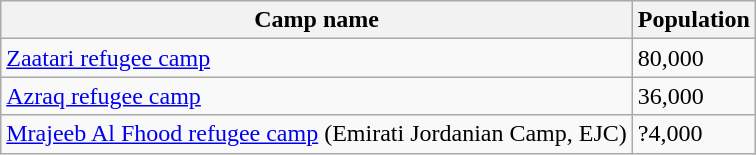<table class="wikitable">
<tr>
<th>Camp name</th>
<th>Population</th>
</tr>
<tr>
<td><a href='#'>Zaatari refugee camp</a></td>
<td>80,000</td>
</tr>
<tr>
<td><a href='#'>Azraq refugee camp</a></td>
<td>36,000</td>
</tr>
<tr>
<td><a href='#'>Mrajeeb Al Fhood refugee camp</a> (Emirati Jordanian Camp, EJC)</td>
<td>?4,000</td>
</tr>
</table>
